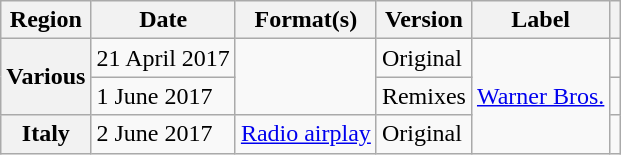<table class="wikitable plainrowheaders">
<tr>
<th scope="col">Region</th>
<th scope="col">Date</th>
<th scope="col">Format(s)</th>
<th scope="col">Version</th>
<th scope="col">Label</th>
<th scope="col"></th>
</tr>
<tr>
<th scope="row" rowspan="2">Various</th>
<td>21 April 2017</td>
<td rowspan="2"></td>
<td>Original</td>
<td rowspan="3"><a href='#'>Warner Bros.</a></td>
<td align="center"></td>
</tr>
<tr>
<td>1 June 2017</td>
<td>Remixes</td>
<td align="center"></td>
</tr>
<tr>
<th scope="row">Italy</th>
<td>2 June 2017</td>
<td><a href='#'>Radio airplay</a></td>
<td>Original</td>
<td align="center"></td>
</tr>
</table>
